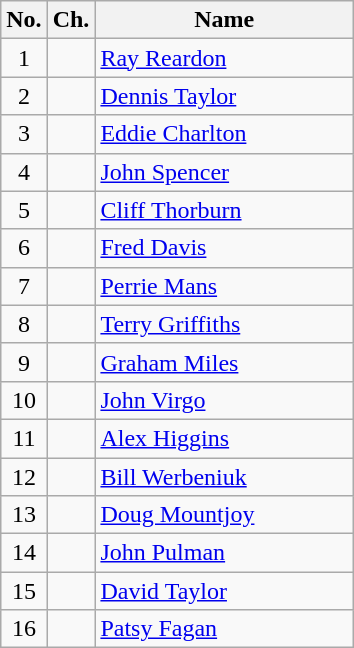<table class="wikitable" style="text-align: center;">
<tr>
<th>No.</th>
<th>Ch.</th>
<th width=165>Name</th>
</tr>
<tr>
<td>1</td>
<td></td>
<td style="text-align:left;"> <a href='#'>Ray Reardon</a></td>
</tr>
<tr>
<td>2</td>
<td></td>
<td style="text-align:left;"> <a href='#'>Dennis Taylor</a></td>
</tr>
<tr>
<td>3</td>
<td></td>
<td style="text-align:left;"> <a href='#'>Eddie Charlton</a></td>
</tr>
<tr>
<td>4</td>
<td></td>
<td style="text-align:left;"> <a href='#'>John Spencer</a></td>
</tr>
<tr>
<td>5</td>
<td></td>
<td style="text-align:left;"> <a href='#'>Cliff Thorburn</a></td>
</tr>
<tr>
<td>6</td>
<td></td>
<td style="text-align:left;"> <a href='#'>Fred Davis</a></td>
</tr>
<tr>
<td>7</td>
<td></td>
<td style="text-align:left;"> <a href='#'>Perrie Mans</a></td>
</tr>
<tr>
<td>8</td>
<td></td>
<td style="text-align:left;"> <a href='#'>Terry Griffiths</a></td>
</tr>
<tr>
<td>9</td>
<td></td>
<td style="text-align:left;"> <a href='#'>Graham Miles</a></td>
</tr>
<tr>
<td>10</td>
<td></td>
<td style="text-align:left;"> <a href='#'>John Virgo</a></td>
</tr>
<tr>
<td>11</td>
<td></td>
<td style="text-align:left;"> <a href='#'>Alex Higgins</a></td>
</tr>
<tr>
<td>12</td>
<td></td>
<td style="text-align:left;"> <a href='#'>Bill Werbeniuk</a></td>
</tr>
<tr>
<td>13</td>
<td></td>
<td style="text-align:left;"> <a href='#'>Doug Mountjoy</a></td>
</tr>
<tr>
<td>14</td>
<td></td>
<td style="text-align:left;"> <a href='#'>John Pulman</a></td>
</tr>
<tr>
<td>15</td>
<td></td>
<td style="text-align:left;"> <a href='#'>David Taylor</a></td>
</tr>
<tr>
<td>16</td>
<td></td>
<td style="text-align:left;"> <a href='#'>Patsy Fagan</a></td>
</tr>
</table>
